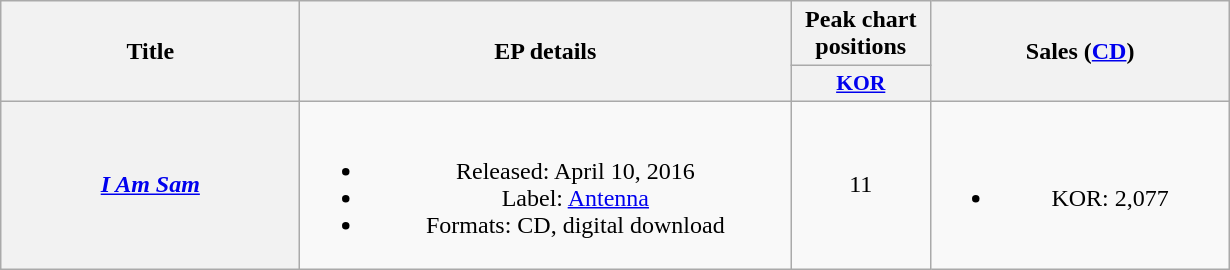<table class="wikitable plainrowheaders" style="text-align:center;">
<tr>
<th scope="col" rowspan="2" style="width:12em;">Title</th>
<th scope="col" rowspan="2" style="width:20em;">EP details</th>
<th scope="col">Peak chart positions</th>
<th scope="col" rowspan="2" style="width:12em;">Sales (<a href='#'>CD</a>)</th>
</tr>
<tr>
<th scope="col" style="width:6em;font-size:90%;"><a href='#'>KOR</a><br></th>
</tr>
<tr>
<th scope="row"><em><a href='#'>I Am Sam</a></em></th>
<td><br><ul><li>Released: April 10, 2016</li><li>Label: <a href='#'>Antenna</a></li><li>Formats: CD, digital download</li></ul></td>
<td>11</td>
<td><br><ul><li>KOR: 2,077</li></ul></td>
</tr>
</table>
